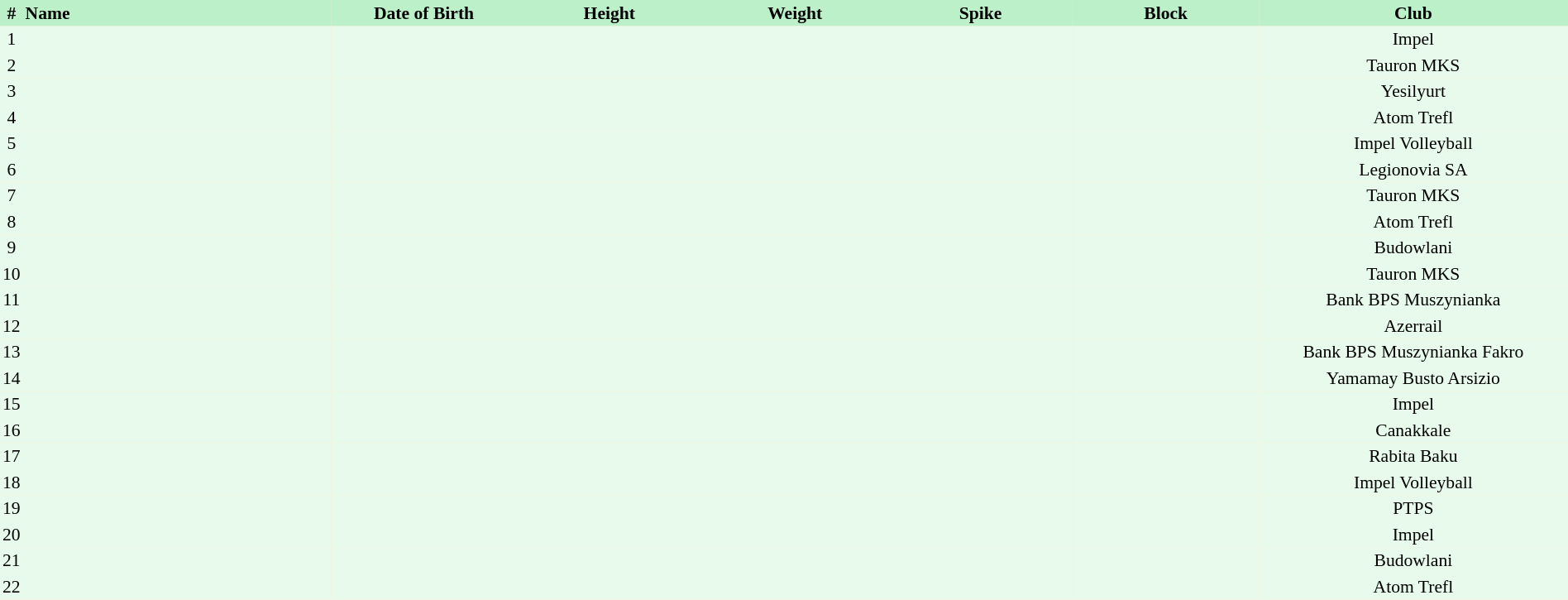<table border=0 cellpadding=2 cellspacing=0  |- bgcolor=#FFECCE style="text-align:center; font-size:90%; width:100%">
<tr bgcolor=#BBF0C9>
<th>#</th>
<th align=left width=20%>Name</th>
<th width=12%>Date of Birth</th>
<th width=12%>Height</th>
<th width=12%>Weight</th>
<th width=12%>Spike</th>
<th width=12%>Block</th>
<th width=20%>Club</th>
</tr>
<tr bgcolor=#E7FAEC>
<td>1</td>
<td align=left></td>
<td align=right></td>
<td></td>
<td></td>
<td></td>
<td></td>
<td>Impel</td>
</tr>
<tr bgcolor=#E7FAEC>
<td>2</td>
<td align=left></td>
<td align=right></td>
<td></td>
<td></td>
<td></td>
<td></td>
<td>Tauron MKS</td>
</tr>
<tr bgcolor=#E7FAEC>
<td>3</td>
<td align=left></td>
<td align=right></td>
<td></td>
<td></td>
<td></td>
<td></td>
<td>Yesilyurt</td>
</tr>
<tr bgcolor=#E7FAEC>
<td>4</td>
<td align=left></td>
<td align=right></td>
<td></td>
<td></td>
<td></td>
<td></td>
<td>Atom Trefl</td>
</tr>
<tr bgcolor=#E7FAEC>
<td>5</td>
<td align=left></td>
<td align=right></td>
<td></td>
<td></td>
<td></td>
<td></td>
<td>Impel Volleyball</td>
</tr>
<tr bgcolor=#E7FAEC>
<td>6</td>
<td align=left></td>
<td align=right></td>
<td></td>
<td></td>
<td></td>
<td></td>
<td>Legionovia SA</td>
</tr>
<tr bgcolor=#E7FAEC>
<td>7</td>
<td align=left></td>
<td align=right></td>
<td></td>
<td></td>
<td></td>
<td></td>
<td>Tauron MKS</td>
</tr>
<tr bgcolor=#E7FAEC>
<td>8</td>
<td align=left></td>
<td align=right></td>
<td></td>
<td></td>
<td></td>
<td></td>
<td>Atom Trefl</td>
</tr>
<tr bgcolor=#E7FAEC>
<td>9</td>
<td align=left></td>
<td align=right></td>
<td></td>
<td></td>
<td></td>
<td></td>
<td>Budowlani</td>
</tr>
<tr bgcolor=#E7FAEC>
<td>10</td>
<td align=left></td>
<td align=right></td>
<td></td>
<td></td>
<td></td>
<td></td>
<td>Tauron MKS</td>
</tr>
<tr bgcolor=#E7FAEC>
<td>11</td>
<td align=left></td>
<td align=right></td>
<td></td>
<td></td>
<td></td>
<td></td>
<td>Bank BPS Muszynianka</td>
</tr>
<tr bgcolor=#E7FAEC>
<td>12</td>
<td align=left></td>
<td align=right></td>
<td></td>
<td></td>
<td></td>
<td></td>
<td>Azerrail</td>
</tr>
<tr bgcolor=#E7FAEC>
<td>13</td>
<td align=left></td>
<td align=right></td>
<td></td>
<td></td>
<td></td>
<td></td>
<td>Bank BPS Muszynianka Fakro</td>
</tr>
<tr bgcolor=#E7FAEC>
<td>14</td>
<td align=left></td>
<td align=right></td>
<td></td>
<td></td>
<td></td>
<td></td>
<td>Yamamay Busto Arsizio</td>
</tr>
<tr bgcolor=#E7FAEC>
<td>15</td>
<td align=left></td>
<td align=right></td>
<td></td>
<td></td>
<td></td>
<td></td>
<td>Impel</td>
</tr>
<tr bgcolor=#E7FAEC>
<td>16</td>
<td align=left></td>
<td align=right></td>
<td></td>
<td></td>
<td></td>
<td></td>
<td>Canakkale</td>
</tr>
<tr bgcolor=#E7FAEC>
<td>17</td>
<td align=left></td>
<td align=right></td>
<td></td>
<td></td>
<td></td>
<td></td>
<td>Rabita Baku</td>
</tr>
<tr bgcolor=#E7FAEC>
<td>18</td>
<td align=left></td>
<td align=right></td>
<td></td>
<td></td>
<td></td>
<td></td>
<td>Impel Volleyball</td>
</tr>
<tr bgcolor=#E7FAEC>
<td>19</td>
<td align=left></td>
<td align=right></td>
<td></td>
<td></td>
<td></td>
<td></td>
<td>PTPS</td>
</tr>
<tr bgcolor=#E7FAEC>
<td>20</td>
<td align=left></td>
<td align=right></td>
<td></td>
<td></td>
<td></td>
<td></td>
<td>Impel</td>
</tr>
<tr bgcolor=#E7FAEC>
<td>21</td>
<td align=left></td>
<td align=right></td>
<td></td>
<td></td>
<td></td>
<td></td>
<td>Budowlani</td>
</tr>
<tr bgcolor=#E7FAEC>
<td>22</td>
<td align=left></td>
<td align=right></td>
<td></td>
<td></td>
<td></td>
<td></td>
<td>Atom Trefl</td>
</tr>
</table>
